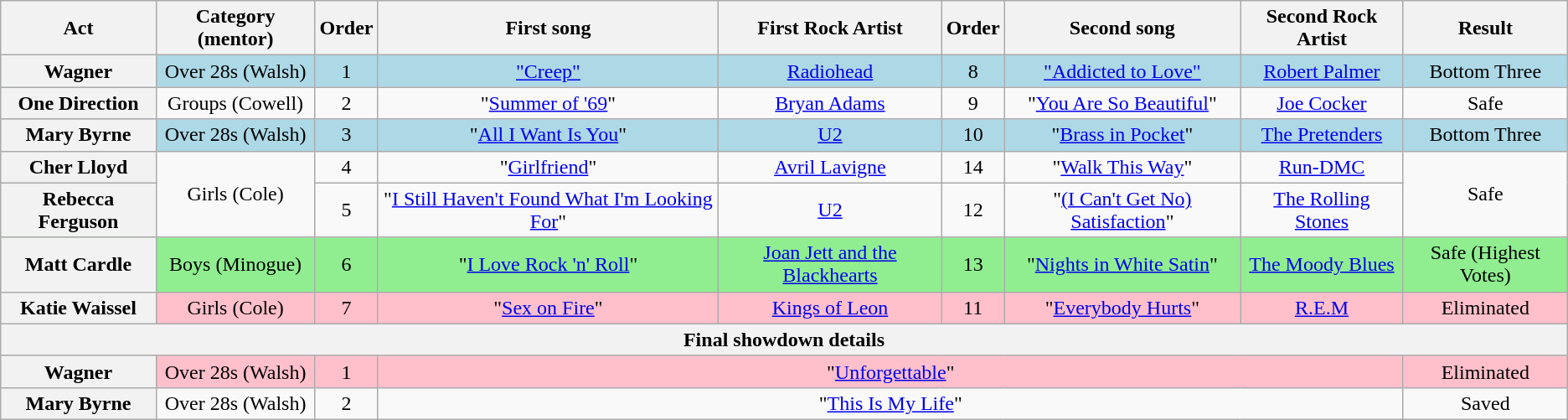<table class="wikitable plainrowheaders" style="text-align:center;">
<tr>
<th scope="col">Act</th>
<th scope="col">Category (mentor)</th>
<th scope="col">Order</th>
<th scope="col">First song</th>
<th scope="col">First Rock Artist</th>
<th scope="col">Order</th>
<th scope="col">Second song</th>
<th scope="col">Second Rock Artist</th>
<th scope="col">Result</th>
</tr>
<tr style="background:lightblue;">
<th scope="row">Wagner</th>
<td>Over 28s (Walsh)</td>
<td>1</td>
<td><a href='#'>"Creep"</a></td>
<td><a href='#'>Radiohead</a></td>
<td>8</td>
<td><a href='#'>"Addicted to Love"</a></td>
<td><a href='#'>Robert Palmer</a></td>
<td>Bottom Three</td>
</tr>
<tr>
<th scope="row">One Direction</th>
<td>Groups (Cowell)</td>
<td>2</td>
<td>"<a href='#'>Summer of '69</a>"</td>
<td><a href='#'>Bryan Adams</a></td>
<td>9</td>
<td>"<a href='#'>You Are So Beautiful</a>"</td>
<td><a href='#'>Joe Cocker</a></td>
<td>Safe</td>
</tr>
<tr style="background:lightblue;">
<th scope="row">Mary Byrne</th>
<td>Over 28s (Walsh)</td>
<td>3</td>
<td>"<a href='#'>All I Want Is You</a>"</td>
<td><a href='#'>U2</a></td>
<td>10</td>
<td>"<a href='#'>Brass in Pocket</a>"</td>
<td><a href='#'>The Pretenders</a></td>
<td>Bottom Three</td>
</tr>
<tr>
<th scope="row">Cher Lloyd</th>
<td rowspan=2>Girls (Cole)</td>
<td>4</td>
<td>"<a href='#'>Girlfriend</a>"</td>
<td><a href='#'>Avril Lavigne</a></td>
<td>14</td>
<td>"<a href='#'>Walk This Way</a>"</td>
<td><a href='#'>Run-DMC</a></td>
<td rowspan=2>Safe</td>
</tr>
<tr>
<th scope="row">Rebecca Ferguson</th>
<td>5</td>
<td>"<a href='#'>I Still Haven't Found What I'm Looking For</a>"</td>
<td><a href='#'>U2</a></td>
<td>12</td>
<td>"<a href='#'>(I Can't Get No) Satisfaction</a>"</td>
<td><a href='#'>The Rolling Stones</a></td>
</tr>
<tr style="background:lightgreen;">
<th scope="row">Matt Cardle</th>
<td>Boys (Minogue)</td>
<td>6</td>
<td>"<a href='#'>I Love Rock 'n' Roll</a>"</td>
<td><a href='#'>Joan Jett and the Blackhearts</a></td>
<td>13</td>
<td>"<a href='#'>Nights in White Satin</a>"</td>
<td><a href='#'>The Moody Blues</a></td>
<td>Safe (Highest Votes)</td>
</tr>
<tr style="background:pink;">
<th scope="row">Katie Waissel</th>
<td>Girls (Cole)</td>
<td>7</td>
<td>"<a href='#'>Sex on Fire</a>"</td>
<td><a href='#'>Kings of Leon</a></td>
<td>11</td>
<td>"<a href='#'>Everybody Hurts</a>"</td>
<td><a href='#'>R.E.M</a></td>
<td>Eliminated</td>
</tr>
<tr>
<th colspan=9>Final showdown details</th>
</tr>
<tr style="background:pink;">
<th scope="row">Wagner</th>
<td>Over 28s (Walsh)</td>
<td>1</td>
<td colspan=5>"<a href='#'>Unforgettable</a>"</td>
<td>Eliminated</td>
</tr>
<tr>
<th scope="row">Mary Byrne</th>
<td>Over 28s (Walsh)</td>
<td>2</td>
<td colspan=5>"<a href='#'>This Is My Life</a>"</td>
<td>Saved</td>
</tr>
</table>
